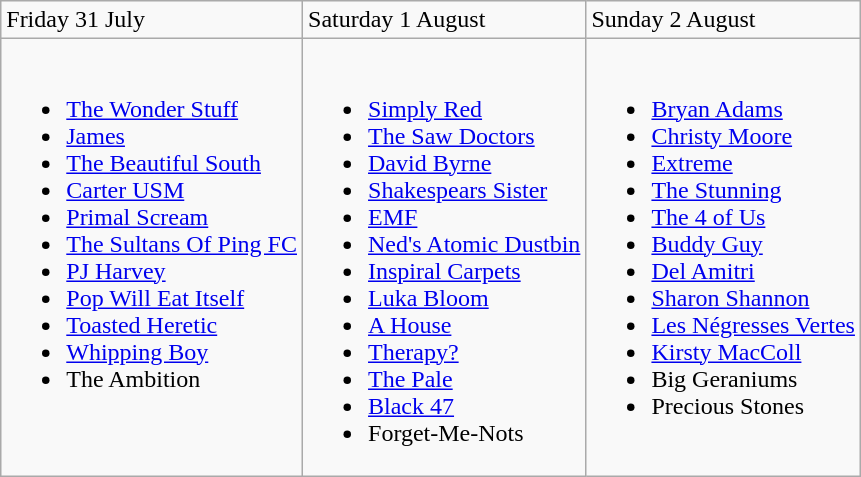<table class="wikitable">
<tr>
<td>Friday 31 July</td>
<td>Saturday 1 August</td>
<td>Sunday 2 August</td>
</tr>
<tr valign="top">
<td><br><ul><li><a href='#'>The Wonder Stuff</a></li><li><a href='#'>James</a></li><li><a href='#'>The Beautiful South</a></li><li><a href='#'>Carter USM</a></li><li><a href='#'>Primal Scream</a></li><li><a href='#'>The Sultans Of Ping FC</a></li><li><a href='#'>PJ Harvey</a></li><li><a href='#'>Pop Will Eat Itself</a></li><li><a href='#'>Toasted Heretic</a></li><li><a href='#'>Whipping Boy</a></li><li>The Ambition</li></ul></td>
<td><br><ul><li><a href='#'>Simply Red</a></li><li><a href='#'>The Saw Doctors</a></li><li><a href='#'>David Byrne</a></li><li><a href='#'>Shakespears Sister</a></li><li><a href='#'>EMF</a></li><li><a href='#'>Ned's Atomic Dustbin</a></li><li><a href='#'>Inspiral Carpets</a></li><li><a href='#'>Luka Bloom</a></li><li><a href='#'>A House</a></li><li><a href='#'>Therapy?</a></li><li><a href='#'>The Pale</a></li><li><a href='#'>Black 47</a></li><li>Forget-Me-Nots</li></ul></td>
<td><br><ul><li><a href='#'>Bryan Adams</a></li><li><a href='#'>Christy Moore</a></li><li><a href='#'>Extreme</a></li><li><a href='#'>The Stunning</a></li><li><a href='#'>The 4 of Us</a></li><li><a href='#'>Buddy Guy</a></li><li><a href='#'>Del Amitri</a></li><li><a href='#'>Sharon Shannon</a></li><li><a href='#'>Les Négresses Vertes</a></li><li><a href='#'>Kirsty MacColl</a></li><li>Big Geraniums</li><li>Precious Stones</li></ul></td>
</tr>
</table>
